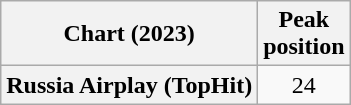<table class="wikitable plainrowheaders" style="text-align:center">
<tr>
<th scope="col">Chart (2023)</th>
<th scope="col">Peak<br>position</th>
</tr>
<tr>
<th scope="row">Russia Airplay (TopHit)</th>
<td>24</td>
</tr>
</table>
